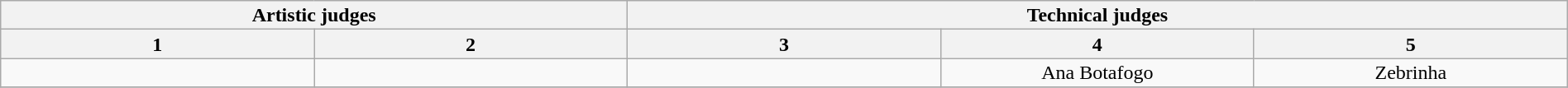<table class="wikitable" style="font-size:100%; line-height:16px; text-align:center" width="100%">
<tr>
<th colspan=2>Artistic judges</th>
<th colspan=3>Technical judges</th>
</tr>
<tr>
<th width="20%">1</th>
<th width="20%">2</th>
<th width="20%">3</th>
<th width="20%">4</th>
<th width="20%">5</th>
</tr>
<tr>
<td></td>
<td></td>
<td></td>
<td>Ana Botafogo</td>
<td>Zebrinha</td>
</tr>
<tr>
</tr>
</table>
